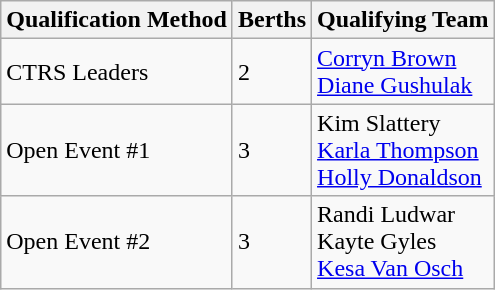<table class="wikitable" border="1">
<tr>
<th>Qualification Method</th>
<th>Berths</th>
<th>Qualifying Team</th>
</tr>
<tr>
<td>CTRS Leaders</td>
<td>2</td>
<td><a href='#'>Corryn Brown</a> <br> <a href='#'>Diane Gushulak</a></td>
</tr>
<tr>
<td>Open Event #1</td>
<td>3</td>
<td>Kim Slattery <br> <a href='#'>Karla Thompson</a> <br> <a href='#'>Holly Donaldson</a></td>
</tr>
<tr>
<td>Open Event #2</td>
<td>3</td>
<td>Randi Ludwar<br>Kayte Gyles <br><a href='#'>Kesa Van Osch</a></td>
</tr>
</table>
